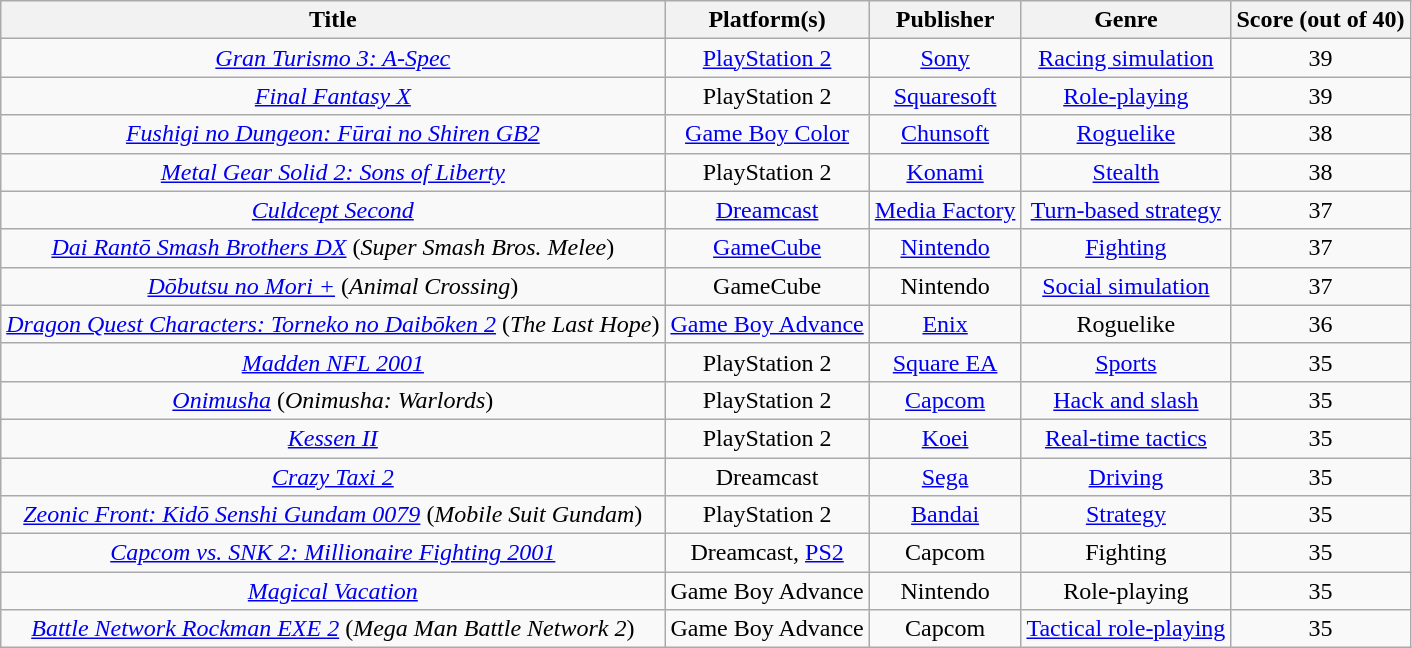<table class="wikitable sortable" style="text-align:center;">
<tr>
<th>Title</th>
<th>Platform(s)</th>
<th>Publisher</th>
<th>Genre</th>
<th>Score (out of 40)</th>
</tr>
<tr>
<td><em><a href='#'>Gran Turismo 3: A-Spec</a></em></td>
<td><a href='#'>PlayStation 2</a></td>
<td><a href='#'>Sony</a></td>
<td><a href='#'>Racing simulation</a></td>
<td>39</td>
</tr>
<tr>
<td><em><a href='#'>Final Fantasy X</a></em></td>
<td>PlayStation 2</td>
<td><a href='#'>Squaresoft</a></td>
<td><a href='#'>Role-playing</a></td>
<td>39</td>
</tr>
<tr>
<td><em><a href='#'>Fushigi no Dungeon: Fūrai no Shiren GB2</a></em></td>
<td><a href='#'>Game Boy Color</a></td>
<td><a href='#'>Chunsoft</a></td>
<td><a href='#'>Roguelike</a></td>
<td>38</td>
</tr>
<tr>
<td><em><a href='#'>Metal Gear Solid 2: Sons of Liberty</a></em></td>
<td>PlayStation 2</td>
<td><a href='#'>Konami</a></td>
<td><a href='#'>Stealth</a></td>
<td>38</td>
</tr>
<tr>
<td><em><a href='#'>Culdcept Second</a></em></td>
<td><a href='#'>Dreamcast</a></td>
<td><a href='#'>Media Factory</a></td>
<td><a href='#'>Turn-based strategy</a></td>
<td>37</td>
</tr>
<tr>
<td><em><a href='#'>Dai Rantō Smash Brothers DX</a></em> (<em>Super Smash Bros. Melee</em>)</td>
<td><a href='#'>GameCube</a></td>
<td><a href='#'>Nintendo</a></td>
<td><a href='#'>Fighting</a></td>
<td>37</td>
</tr>
<tr>
<td><em><a href='#'>Dōbutsu no Mori +</a></em> (<em>Animal Crossing</em>)</td>
<td>GameCube</td>
<td>Nintendo</td>
<td><a href='#'>Social simulation</a></td>
<td>37</td>
</tr>
<tr>
<td><em><a href='#'>Dragon Quest Characters: Torneko no Daibōken 2</a></em> (<em>The Last Hope</em>)</td>
<td><a href='#'>Game Boy Advance</a></td>
<td><a href='#'>Enix</a></td>
<td>Roguelike</td>
<td>36</td>
</tr>
<tr>
<td><em><a href='#'>Madden NFL 2001</a></em></td>
<td>PlayStation 2</td>
<td><a href='#'>Square EA</a></td>
<td><a href='#'>Sports</a></td>
<td>35</td>
</tr>
<tr>
<td><em><a href='#'>Onimusha</a></em> (<em>Onimusha: Warlords</em>)</td>
<td>PlayStation 2</td>
<td><a href='#'>Capcom</a></td>
<td><a href='#'>Hack and slash</a></td>
<td>35</td>
</tr>
<tr>
<td><em><a href='#'>Kessen II</a></em></td>
<td>PlayStation 2</td>
<td><a href='#'>Koei</a></td>
<td><a href='#'>Real-time tactics</a></td>
<td>35</td>
</tr>
<tr>
<td><em><a href='#'>Crazy Taxi 2</a></em></td>
<td>Dreamcast</td>
<td><a href='#'>Sega</a></td>
<td><a href='#'>Driving</a></td>
<td>35</td>
</tr>
<tr>
<td><em><a href='#'>Zeonic Front: Kidō Senshi Gundam 0079</a></em> (<em>Mobile Suit Gundam</em>)</td>
<td>PlayStation 2</td>
<td><a href='#'>Bandai</a></td>
<td><a href='#'>Strategy</a></td>
<td>35</td>
</tr>
<tr>
<td><em><a href='#'>Capcom vs. SNK 2: Millionaire Fighting 2001</a></em></td>
<td>Dreamcast, <a href='#'>PS2</a></td>
<td>Capcom</td>
<td>Fighting</td>
<td>35</td>
</tr>
<tr>
<td><em><a href='#'>Magical Vacation</a></em></td>
<td>Game Boy Advance</td>
<td>Nintendo</td>
<td>Role-playing</td>
<td>35</td>
</tr>
<tr>
<td><em><a href='#'>Battle Network Rockman EXE 2</a></em> (<em>Mega Man Battle Network 2</em>)</td>
<td>Game Boy Advance</td>
<td>Capcom</td>
<td><a href='#'>Tactical role-playing</a></td>
<td>35</td>
</tr>
</table>
